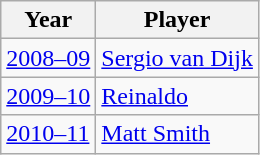<table class="wikitable">
<tr>
<th>Year</th>
<th>Player</th>
</tr>
<tr>
<td><a href='#'>2008–09</a></td>
<td> <a href='#'>Sergio van Dijk</a></td>
</tr>
<tr>
<td><a href='#'>2009–10</a></td>
<td> <a href='#'>Reinaldo</a></td>
</tr>
<tr>
<td><a href='#'>2010–11</a></td>
<td> <a href='#'>Matt Smith</a></td>
</tr>
</table>
